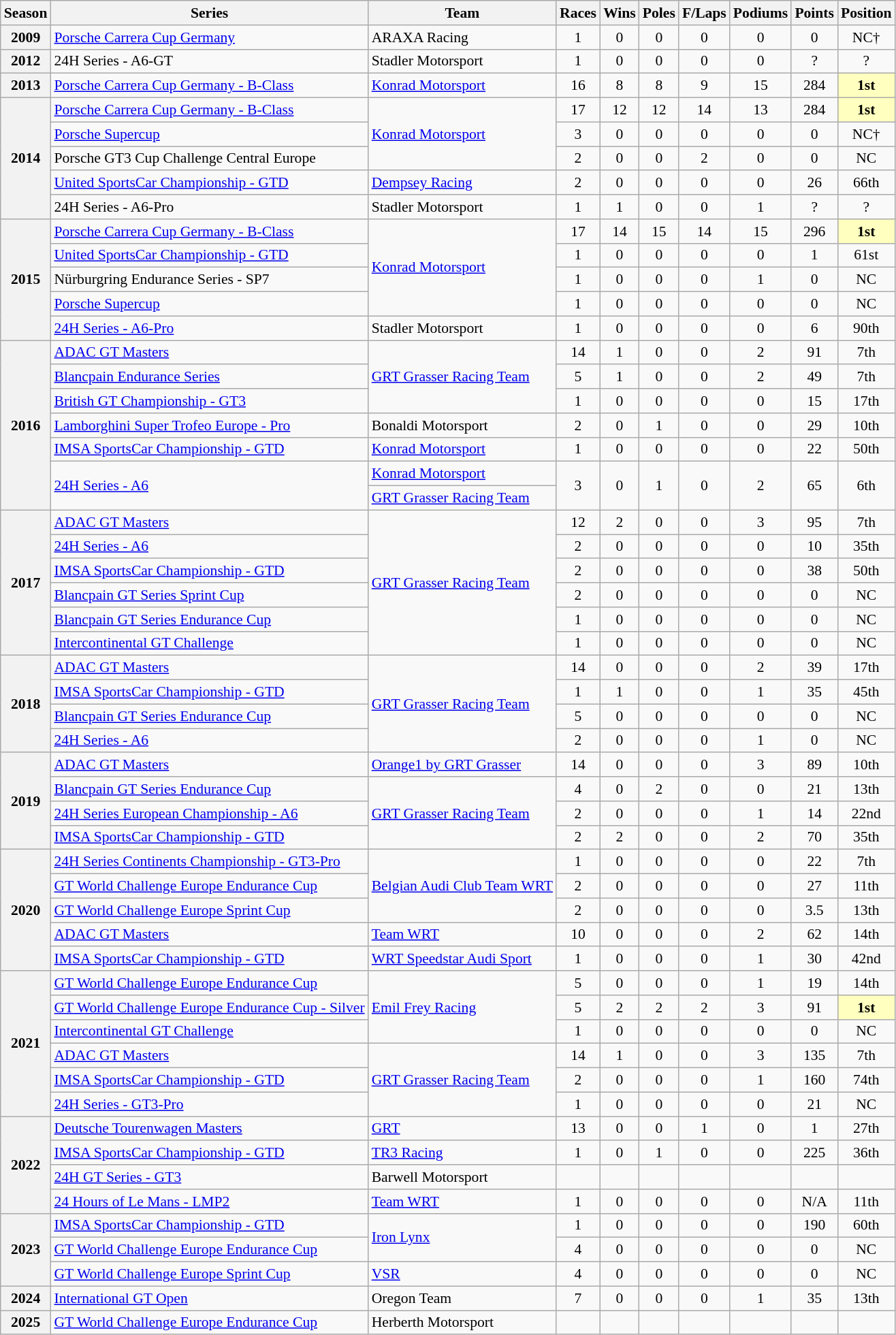<table class="wikitable" style="font-size: 90%; text-align:center">
<tr>
<th>Season</th>
<th>Series</th>
<th>Team</th>
<th>Races</th>
<th>Wins</th>
<th>Poles</th>
<th>F/Laps</th>
<th>Podiums</th>
<th>Points</th>
<th>Position</th>
</tr>
<tr>
<th>2009</th>
<td align=left><a href='#'>Porsche Carrera Cup Germany</a></td>
<td align=left>ARAXA Racing</td>
<td>1</td>
<td>0</td>
<td>0</td>
<td>0</td>
<td>0</td>
<td>0</td>
<td>NC†</td>
</tr>
<tr>
<th>2012</th>
<td align=left>24H Series - A6-GT</td>
<td align=left>Stadler Motorsport</td>
<td>1</td>
<td>0</td>
<td>0</td>
<td>0</td>
<td>0</td>
<td>?</td>
<td>?</td>
</tr>
<tr>
<th>2013</th>
<td align=left><a href='#'>Porsche Carrera Cup Germany - B-Class</a></td>
<td align="left"><a href='#'>Konrad Motorsport</a></td>
<td>16</td>
<td>8</td>
<td>8</td>
<td>9</td>
<td>15</td>
<td>284</td>
<td style="background:#FFFFBF;"><strong>1st</strong></td>
</tr>
<tr>
<th rowspan=5>2014</th>
<td align=left><a href='#'>Porsche Carrera Cup Germany - B-Class</a></td>
<td rowspan="3" align=left><a href='#'>Konrad Motorsport</a></td>
<td>17</td>
<td>12</td>
<td>12</td>
<td>14</td>
<td>13</td>
<td>284</td>
<td style="background:#FFFFBF;"><strong>1st</strong></td>
</tr>
<tr>
<td align="left"><a href='#'>Porsche Supercup</a></td>
<td>3</td>
<td>0</td>
<td>0</td>
<td>0</td>
<td>0</td>
<td>0</td>
<td>NC†</td>
</tr>
<tr>
<td align="left">Porsche GT3 Cup Challenge Central Europe</td>
<td>2</td>
<td>0</td>
<td>0</td>
<td>2</td>
<td>0</td>
<td>0</td>
<td>NC</td>
</tr>
<tr>
<td align="left"><a href='#'>United SportsCar Championship - GTD</a></td>
<td align="left"><a href='#'>Dempsey Racing</a></td>
<td>2</td>
<td>0</td>
<td>0</td>
<td>0</td>
<td>0</td>
<td>26</td>
<td>66th</td>
</tr>
<tr>
<td align=left>24H Series - A6-Pro</td>
<td align=left>Stadler Motorsport</td>
<td>1</td>
<td>1</td>
<td>0</td>
<td>0</td>
<td>1</td>
<td>?</td>
<td>?</td>
</tr>
<tr>
<th rowspan=5>2015</th>
<td align=left><a href='#'>Porsche Carrera Cup Germany - B-Class</a></td>
<td rowspan="4" align="left"><a href='#'>Konrad Motorsport</a></td>
<td>17</td>
<td>14</td>
<td>15</td>
<td>14</td>
<td>15</td>
<td>296</td>
<td style="background:#FFFFBF;"><strong>1st</strong></td>
</tr>
<tr>
<td align=left><a href='#'>United SportsCar Championship - GTD</a></td>
<td>1</td>
<td>0</td>
<td>0</td>
<td>0</td>
<td>0</td>
<td>1</td>
<td>61st</td>
</tr>
<tr>
<td align="left">Nürburgring Endurance Series - SP7</td>
<td>1</td>
<td>0</td>
<td>0</td>
<td>0</td>
<td>1</td>
<td>0</td>
<td>NC</td>
</tr>
<tr>
<td align=left><a href='#'>Porsche Supercup</a></td>
<td>1</td>
<td>0</td>
<td>0</td>
<td>0</td>
<td>0</td>
<td>0</td>
<td>NC</td>
</tr>
<tr>
<td align="left"><a href='#'>24H Series - A6-Pro</a></td>
<td align="left">Stadler Motorsport</td>
<td>1</td>
<td>0</td>
<td>0</td>
<td>0</td>
<td>0</td>
<td>6</td>
<td>90th</td>
</tr>
<tr>
<th rowspan="7">2016</th>
<td align=left><a href='#'>ADAC GT Masters</a></td>
<td rowspan="3" align="left"><a href='#'>GRT Grasser Racing Team</a></td>
<td>14</td>
<td>1</td>
<td>0</td>
<td>0</td>
<td>2</td>
<td>91</td>
<td>7th</td>
</tr>
<tr>
<td align=left><a href='#'>Blancpain Endurance Series</a></td>
<td>5</td>
<td>1</td>
<td>0</td>
<td>0</td>
<td>2</td>
<td>49</td>
<td>7th</td>
</tr>
<tr>
<td align="left"><a href='#'>British GT Championship - GT3</a></td>
<td>1</td>
<td>0</td>
<td>0</td>
<td>0</td>
<td>0</td>
<td>15</td>
<td>17th</td>
</tr>
<tr>
<td align="left"><a href='#'>Lamborghini Super Trofeo Europe - Pro</a></td>
<td align="left">Bonaldi Motorsport</td>
<td>2</td>
<td>0</td>
<td>1</td>
<td>0</td>
<td>0</td>
<td>29</td>
<td>10th</td>
</tr>
<tr>
<td align="left"><a href='#'>IMSA SportsCar Championship - GTD</a></td>
<td align=left><a href='#'>Konrad Motorsport</a></td>
<td>1</td>
<td>0</td>
<td>0</td>
<td>0</td>
<td>0</td>
<td>22</td>
<td>50th</td>
</tr>
<tr>
<td rowspan="2" align="left"><a href='#'>24H Series - A6</a></td>
<td align="left"><a href='#'>Konrad Motorsport</a></td>
<td rowspan="2">3</td>
<td rowspan="2">0</td>
<td rowspan="2">1</td>
<td rowspan="2">0</td>
<td rowspan="2">2</td>
<td rowspan="2">65</td>
<td rowspan="2">6th</td>
</tr>
<tr>
<td align=left><a href='#'>GRT Grasser Racing Team</a></td>
</tr>
<tr>
<th rowspan="6">2017</th>
<td align=left><a href='#'>ADAC GT Masters</a></td>
<td rowspan="6" align=left><a href='#'>GRT Grasser Racing Team</a></td>
<td>12</td>
<td>2</td>
<td>0</td>
<td>0</td>
<td>3</td>
<td>95</td>
<td>7th</td>
</tr>
<tr>
<td align=left><a href='#'>24H Series - A6</a></td>
<td>2</td>
<td>0</td>
<td>0</td>
<td>0</td>
<td>0</td>
<td>10</td>
<td>35th</td>
</tr>
<tr>
<td align=left><a href='#'>IMSA SportsCar Championship - GTD</a></td>
<td>2</td>
<td>0</td>
<td>0</td>
<td>0</td>
<td>0</td>
<td>38</td>
<td>50th</td>
</tr>
<tr>
<td align=left><a href='#'>Blancpain GT Series Sprint Cup</a></td>
<td>2</td>
<td>0</td>
<td>0</td>
<td>0</td>
<td>0</td>
<td>0</td>
<td>NC</td>
</tr>
<tr>
<td align=left><a href='#'>Blancpain GT Series Endurance Cup</a></td>
<td>1</td>
<td>0</td>
<td>0</td>
<td>0</td>
<td>0</td>
<td>0</td>
<td>NC</td>
</tr>
<tr>
<td align=left><a href='#'>Intercontinental GT Challenge</a></td>
<td>1</td>
<td>0</td>
<td>0</td>
<td>0</td>
<td>0</td>
<td>0</td>
<td>NC</td>
</tr>
<tr>
<th rowspan="4">2018</th>
<td align="left"><a href='#'>ADAC GT Masters</a></td>
<td rowspan="4" align=left><a href='#'>GRT Grasser Racing Team</a></td>
<td>14</td>
<td>0</td>
<td>0</td>
<td>0</td>
<td>2</td>
<td>39</td>
<td>17th</td>
</tr>
<tr>
<td align="left"><a href='#'>IMSA SportsCar Championship - GTD</a></td>
<td>1</td>
<td>1</td>
<td>0</td>
<td>0</td>
<td>1</td>
<td>35</td>
<td>45th</td>
</tr>
<tr>
<td align="left"><a href='#'>Blancpain GT Series Endurance Cup</a></td>
<td>5</td>
<td>0</td>
<td>0</td>
<td>0</td>
<td>0</td>
<td>0</td>
<td>NC</td>
</tr>
<tr>
<td align="left"><a href='#'>24H Series - A6</a></td>
<td>2</td>
<td>0</td>
<td>0</td>
<td>0</td>
<td>1</td>
<td>0</td>
<td>NC</td>
</tr>
<tr>
<th rowspan="4">2019</th>
<td align="left"><a href='#'>ADAC GT Masters</a></td>
<td align=left><a href='#'>Orange1 by GRT Grasser</a></td>
<td>14</td>
<td>0</td>
<td>0</td>
<td>0</td>
<td>3</td>
<td>89</td>
<td>10th</td>
</tr>
<tr>
<td align="left"><a href='#'>Blancpain GT Series Endurance Cup</a></td>
<td rowspan="3" align=left><a href='#'>GRT Grasser Racing Team</a></td>
<td>4</td>
<td>0</td>
<td>2</td>
<td>0</td>
<td>0</td>
<td>21</td>
<td>13th</td>
</tr>
<tr>
<td align="left"><a href='#'>24H Series European Championship - A6</a></td>
<td>2</td>
<td>0</td>
<td>0</td>
<td>0</td>
<td>1</td>
<td>14</td>
<td>22nd</td>
</tr>
<tr>
<td align="left"><a href='#'>IMSA SportsCar Championship - GTD</a></td>
<td>2</td>
<td>2</td>
<td>0</td>
<td>0</td>
<td>2</td>
<td>70</td>
<td>35th</td>
</tr>
<tr>
<th rowspan="5">2020</th>
<td align="left"><a href='#'>24H Series Continents Championship - GT3-Pro</a></td>
<td rowspan="3" align="left"><a href='#'>Belgian Audi Club Team WRT</a></td>
<td>1</td>
<td>0</td>
<td>0</td>
<td>0</td>
<td>0</td>
<td>22</td>
<td>7th</td>
</tr>
<tr>
<td align="left"><a href='#'>GT World Challenge Europe Endurance Cup</a></td>
<td>2</td>
<td>0</td>
<td>0</td>
<td>0</td>
<td>0</td>
<td>27</td>
<td>11th</td>
</tr>
<tr>
<td align="left"><a href='#'>GT World Challenge Europe Sprint Cup</a></td>
<td>2</td>
<td>0</td>
<td>0</td>
<td>0</td>
<td>0</td>
<td>3.5</td>
<td>13th</td>
</tr>
<tr>
<td align="left"><a href='#'>ADAC GT Masters</a></td>
<td align=left><a href='#'>Team WRT</a></td>
<td>10</td>
<td>0</td>
<td>0</td>
<td>0</td>
<td>2</td>
<td>62</td>
<td>14th</td>
</tr>
<tr>
<td align="left"><a href='#'>IMSA SportsCar Championship - GTD</a></td>
<td align=left><a href='#'>WRT Speedstar Audi Sport</a></td>
<td>1</td>
<td>0</td>
<td>0</td>
<td>0</td>
<td>1</td>
<td>30</td>
<td>42nd</td>
</tr>
<tr>
<th rowspan="6">2021</th>
<td align=left><a href='#'>GT World Challenge Europe Endurance Cup</a></td>
<td rowspan="3" align=left><a href='#'>Emil Frey Racing</a></td>
<td>5</td>
<td>0</td>
<td>0</td>
<td>0</td>
<td>1</td>
<td>19</td>
<td>14th</td>
</tr>
<tr>
<td align="left"><a href='#'>GT World Challenge Europe Endurance Cup - Silver</a></td>
<td>5</td>
<td>2</td>
<td>2</td>
<td>2</td>
<td>3</td>
<td>91</td>
<td style="background:#FFFFBF;"><strong>1st</strong></td>
</tr>
<tr>
<td align=left><a href='#'>Intercontinental GT Challenge</a></td>
<td>1</td>
<td>0</td>
<td>0</td>
<td>0</td>
<td>0</td>
<td>0</td>
<td>NC</td>
</tr>
<tr>
<td align=left><a href='#'>ADAC GT Masters</a></td>
<td align=left rowspan=3><a href='#'>GRT Grasser Racing Team</a></td>
<td>14</td>
<td>1</td>
<td>0</td>
<td>0</td>
<td>3</td>
<td>135</td>
<td>7th</td>
</tr>
<tr>
<td align=left><a href='#'>IMSA SportsCar Championship - GTD</a></td>
<td>2</td>
<td>0</td>
<td>0</td>
<td>0</td>
<td>1</td>
<td>160</td>
<td>74th</td>
</tr>
<tr>
<td align=left><a href='#'>24H Series - GT3-Pro</a></td>
<td>1</td>
<td>0</td>
<td>0</td>
<td>0</td>
<td>0</td>
<td>21</td>
<td>NC</td>
</tr>
<tr>
<th rowspan="4">2022</th>
<td align=left><a href='#'>Deutsche Tourenwagen Masters</a></td>
<td align=left><a href='#'>GRT</a></td>
<td>13</td>
<td>0</td>
<td>0</td>
<td>1</td>
<td>0</td>
<td>1</td>
<td>27th</td>
</tr>
<tr>
<td align=left><a href='#'>IMSA SportsCar Championship - GTD</a></td>
<td align=left><a href='#'>TR3 Racing</a></td>
<td>1</td>
<td>0</td>
<td>1</td>
<td>0</td>
<td>0</td>
<td>225</td>
<td>36th</td>
</tr>
<tr>
<td align=left><a href='#'>24H GT Series - GT3</a></td>
<td align=left>Barwell Motorsport</td>
<td></td>
<td></td>
<td></td>
<td></td>
<td></td>
<td></td>
<td></td>
</tr>
<tr>
<td align=left><a href='#'>24 Hours of Le Mans - LMP2</a></td>
<td align=left><a href='#'>Team WRT</a></td>
<td>1</td>
<td>0</td>
<td>0</td>
<td>0</td>
<td>0</td>
<td>N/A</td>
<td>11th</td>
</tr>
<tr>
<th rowspan="3">2023</th>
<td align=left><a href='#'>IMSA SportsCar Championship - GTD</a></td>
<td rowspan="2" align="left"><a href='#'>Iron Lynx</a></td>
<td>1</td>
<td>0</td>
<td>0</td>
<td>0</td>
<td>0</td>
<td>190</td>
<td>60th</td>
</tr>
<tr>
<td align=left><a href='#'>GT World Challenge Europe Endurance Cup</a></td>
<td>4</td>
<td>0</td>
<td>0</td>
<td>0</td>
<td>0</td>
<td>0</td>
<td>NC</td>
</tr>
<tr>
<td align=left><a href='#'>GT World Challenge Europe Sprint Cup</a></td>
<td align=left><a href='#'>VSR</a></td>
<td>4</td>
<td>0</td>
<td>0</td>
<td>0</td>
<td>0</td>
<td>0</td>
<td>NC</td>
</tr>
<tr>
<th>2024</th>
<td align=left><a href='#'>International GT Open</a></td>
<td align=left>Oregon Team</td>
<td>7</td>
<td>0</td>
<td>0</td>
<td>0</td>
<td>1</td>
<td>35</td>
<td>13th</td>
</tr>
<tr>
<th>2025</th>
<td align=left><a href='#'>GT World Challenge Europe Endurance Cup</a></td>
<td align=left>Herberth Motorsport</td>
<td></td>
<td></td>
<td></td>
<td></td>
<td></td>
<td></td>
<td></td>
</tr>
</table>
